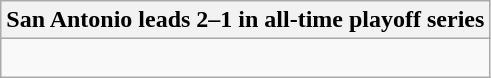<table class="wikitable collapsible collapsed">
<tr>
<th>San Antonio leads 2–1 in all-time playoff series</th>
</tr>
<tr>
<td><br>

</td>
</tr>
</table>
